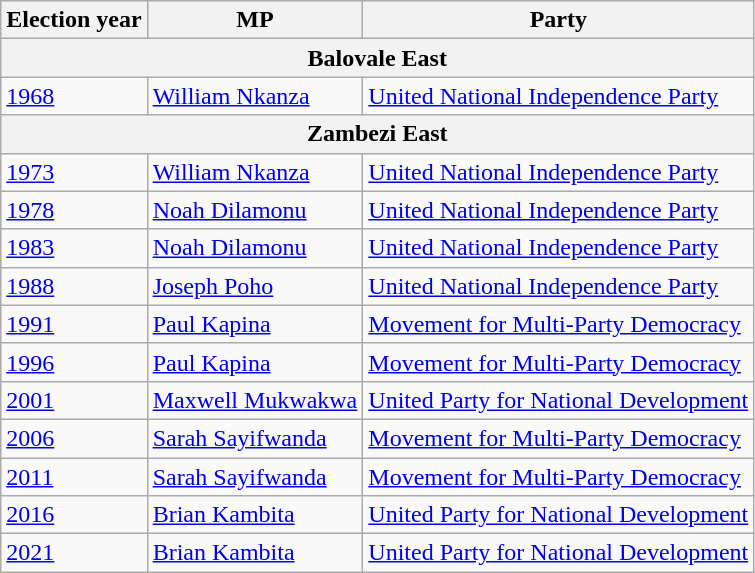<table class=wikitable>
<tr>
<th>Election year</th>
<th>MP</th>
<th>Party</th>
</tr>
<tr>
<th colspan=3>Balovale East</th>
</tr>
<tr>
<td><a href='#'>1968</a></td>
<td><a href='#'>William Nkanza</a></td>
<td><a href='#'>United National Independence Party</a></td>
</tr>
<tr>
<th colspan=3>Zambezi East</th>
</tr>
<tr>
<td><a href='#'>1973</a></td>
<td><a href='#'>William Nkanza</a></td>
<td><a href='#'>United National Independence Party</a></td>
</tr>
<tr>
<td><a href='#'>1978</a></td>
<td><a href='#'>Noah Dilamonu</a></td>
<td><a href='#'>United National Independence Party</a></td>
</tr>
<tr>
<td><a href='#'>1983</a></td>
<td><a href='#'>Noah Dilamonu</a></td>
<td><a href='#'>United National Independence Party</a></td>
</tr>
<tr>
<td><a href='#'>1988</a></td>
<td><a href='#'>Joseph Poho</a></td>
<td><a href='#'>United National Independence Party</a></td>
</tr>
<tr>
<td><a href='#'>1991</a></td>
<td><a href='#'>Paul Kapina</a></td>
<td><a href='#'>Movement for Multi-Party Democracy</a></td>
</tr>
<tr>
<td><a href='#'>1996</a></td>
<td><a href='#'>Paul Kapina</a></td>
<td><a href='#'>Movement for Multi-Party Democracy</a></td>
</tr>
<tr>
<td><a href='#'>2001</a></td>
<td><a href='#'>Maxwell Mukwakwa</a></td>
<td><a href='#'>United Party for National Development</a></td>
</tr>
<tr>
<td><a href='#'>2006</a></td>
<td><a href='#'>Sarah Sayifwanda</a></td>
<td><a href='#'>Movement for Multi-Party Democracy</a></td>
</tr>
<tr>
<td><a href='#'>2011</a></td>
<td><a href='#'>Sarah Sayifwanda</a></td>
<td><a href='#'>Movement for Multi-Party Democracy</a></td>
</tr>
<tr>
<td><a href='#'>2016</a></td>
<td><a href='#'>Brian Kambita</a></td>
<td><a href='#'>United Party for National Development</a></td>
</tr>
<tr>
<td><a href='#'>2021</a></td>
<td><a href='#'>Brian Kambita</a></td>
<td><a href='#'>United Party for National Development</a></td>
</tr>
</table>
